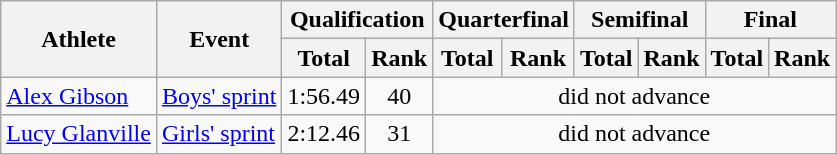<table class="wikitable">
<tr>
<th rowspan="2">Athlete</th>
<th rowspan="2">Event</th>
<th colspan="2">Qualification</th>
<th colspan="2">Quarterfinal</th>
<th colspan="2">Semifinal</th>
<th colspan="2">Final</th>
</tr>
<tr>
<th>Total</th>
<th>Rank</th>
<th>Total</th>
<th>Rank</th>
<th>Total</th>
<th>Rank</th>
<th>Total</th>
<th>Rank</th>
</tr>
<tr>
<td><a href='#'>Alex Gibson</a></td>
<td><a href='#'>Boys' sprint</a></td>
<td align="center">1:56.49</td>
<td align="center">40</td>
<td align="center" colspan=6>did not advance</td>
</tr>
<tr>
<td><a href='#'>Lucy Glanville</a></td>
<td><a href='#'>Girls' sprint</a></td>
<td align="center">2:12.46</td>
<td align="center">31</td>
<td align="center" colspan=6>did not advance</td>
</tr>
</table>
